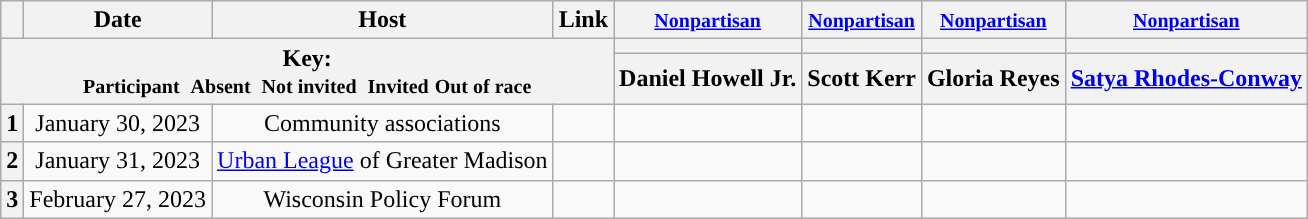<table class="wikitable" style="text-align:center;">
<tr>
<th scope="col"></th>
<th scope="col">Date</th>
<th scope="col">Host</th>
<th scope="col">Link</th>
<th scope="col"><small><a href='#'>Nonpartisan</a></small></th>
<th scope="col"><small><a href='#'>Nonpartisan</a></small></th>
<th scope="col"><small><a href='#'>Nonpartisan</a></small></th>
<th scope="col"><small><a href='#'>Nonpartisan</a></small></th>
</tr>
<tr>
<th colspan="4" rowspan="2">Key:<br> <small>Participant </small>  <small>Absent </small>  <small>Not invited </small>  <small>Invited</small> 
 <small>Out of race</small></th>
<th scope="col" style="background:"></th>
<th scope="col" style="background:"></th>
<th scope="col" style="background:"></th>
<th scope="col" style="background:"></th>
</tr>
<tr>
<th scope="col">Daniel Howell Jr.</th>
<th scope="col">Scott Kerr</th>
<th scope="col">Gloria Reyes</th>
<th scope="col"><a href='#'>Satya Rhodes-Conway</a></th>
</tr>
<tr>
<th>1</th>
<td style="white-space:nowrap;">January 30, 2023</td>
<td style="white-space:nowrap;">Community associations</td>
<td style="white-space:nowrap;"></td>
<td></td>
<td></td>
<td></td>
<td></td>
</tr>
<tr>
<th>2</th>
<td style="white-space:nowrap;">January 31, 2023</td>
<td style="white-space:nowrap;"><a href='#'>Urban League</a> of Greater Madison</td>
<td style="white-space:nowrap;"></td>
<td></td>
<td></td>
<td></td>
<td></td>
</tr>
<tr>
<th>3</th>
<td style="white-space:nowrap;">February 27, 2023</td>
<td style="white-space:nowrap;">Wisconsin Policy Forum</td>
<td style="white-space:nowrap;"></td>
<td></td>
<td></td>
<td></td>
<td></td>
</tr>
</table>
